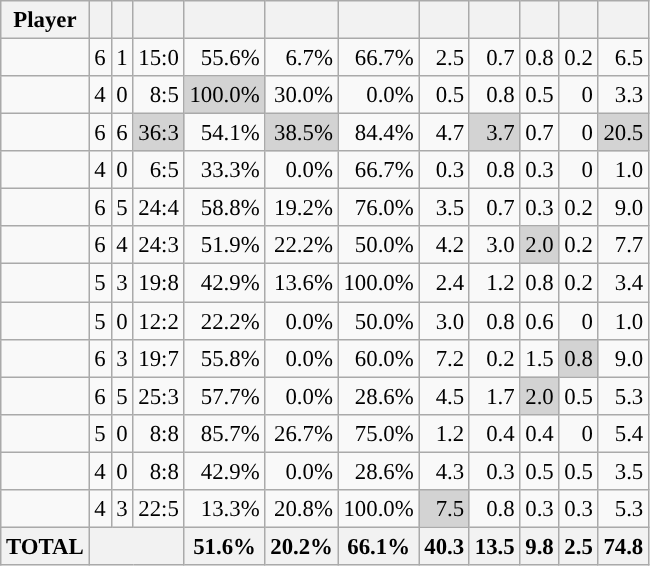<table class="wikitable sortable" style="font-size:95%; text-align:right;">
<tr>
<th>Player</th>
<th></th>
<th></th>
<th></th>
<th></th>
<th></th>
<th></th>
<th></th>
<th></th>
<th></th>
<th></th>
<th></th>
</tr>
<tr>
<td></td>
<td>6</td>
<td>1</td>
<td>15:0</td>
<td>55.6%</td>
<td>6.7%</td>
<td>66.7%</td>
<td>2.5</td>
<td>0.7</td>
<td>0.8</td>
<td>0.2</td>
<td>6.5</td>
</tr>
<tr>
<td></td>
<td>4</td>
<td>0</td>
<td>8:5</td>
<td style="background:#D3D3D3;">100.0%</td>
<td>30.0%</td>
<td>0.0%</td>
<td>0.5</td>
<td>0.8</td>
<td>0.5</td>
<td>0</td>
<td>3.3</td>
</tr>
<tr>
<td></td>
<td>6</td>
<td>6</td>
<td style="background:#D3D3D3;">36:3</td>
<td>54.1%</td>
<td style="background:#D3D3D3;">38.5%</td>
<td>84.4%</td>
<td>4.7</td>
<td style="background:#D3D3D3;">3.7</td>
<td>0.7</td>
<td>0</td>
<td style="background:#D3D3D3;">20.5</td>
</tr>
<tr>
<td></td>
<td>4</td>
<td>0</td>
<td>6:5</td>
<td>33.3%</td>
<td>0.0%</td>
<td>66.7%</td>
<td>0.3</td>
<td>0.8</td>
<td>0.3</td>
<td>0</td>
<td>1.0</td>
</tr>
<tr>
<td></td>
<td>6</td>
<td>5</td>
<td>24:4</td>
<td>58.8%</td>
<td>19.2%</td>
<td>76.0%</td>
<td>3.5</td>
<td>0.7</td>
<td>0.3</td>
<td>0.2</td>
<td>9.0</td>
</tr>
<tr>
<td></td>
<td>6</td>
<td>4</td>
<td>24:3</td>
<td>51.9%</td>
<td>22.2%</td>
<td>50.0%</td>
<td>4.2</td>
<td>3.0</td>
<td style="background:#D3D3D3;">2.0</td>
<td>0.2</td>
<td>7.7</td>
</tr>
<tr>
<td></td>
<td>5</td>
<td>3</td>
<td>19:8</td>
<td>42.9%</td>
<td>13.6%</td>
<td>100.0%</td>
<td>2.4</td>
<td>1.2</td>
<td>0.8</td>
<td>0.2</td>
<td>3.4</td>
</tr>
<tr>
<td></td>
<td>5</td>
<td>0</td>
<td>12:2</td>
<td>22.2%</td>
<td>0.0%</td>
<td>50.0%</td>
<td>3.0</td>
<td>0.8</td>
<td>0.6</td>
<td>0</td>
<td>1.0</td>
</tr>
<tr>
<td></td>
<td>6</td>
<td>3</td>
<td>19:7</td>
<td>55.8%</td>
<td>0.0%</td>
<td>60.0%</td>
<td>7.2</td>
<td>0.2</td>
<td>1.5</td>
<td style="background:#D3D3D3;">0.8</td>
<td>9.0</td>
</tr>
<tr>
<td></td>
<td>6</td>
<td>5</td>
<td>25:3</td>
<td>57.7%</td>
<td>0.0%</td>
<td>28.6%</td>
<td>4.5</td>
<td>1.7</td>
<td style="background:#D3D3D3;">2.0</td>
<td>0.5</td>
<td>5.3</td>
</tr>
<tr>
<td></td>
<td>5</td>
<td>0</td>
<td>8:8</td>
<td>85.7%</td>
<td>26.7%</td>
<td>75.0%</td>
<td>1.2</td>
<td>0.4</td>
<td>0.4</td>
<td>0</td>
<td>5.4</td>
</tr>
<tr>
<td></td>
<td>4</td>
<td>0</td>
<td>8:8</td>
<td>42.9%</td>
<td>0.0%</td>
<td>28.6%</td>
<td>4.3</td>
<td>0.3</td>
<td>0.5</td>
<td>0.5</td>
<td>3.5</td>
</tr>
<tr>
<td></td>
<td>4</td>
<td>3</td>
<td>22:5</td>
<td>13.3%</td>
<td>20.8%</td>
<td>100.0%</td>
<td style="background:#D3D3D3;">7.5</td>
<td>0.8</td>
<td>0.3</td>
<td>0.3</td>
<td>5.3</td>
</tr>
<tr>
<th align=center><strong>TOTAL</strong></th>
<th colspan=3></th>
<th>51.6%</th>
<th>20.2%</th>
<th>66.1%</th>
<th>40.3</th>
<th>13.5</th>
<th>9.8</th>
<th>2.5</th>
<th>74.8</th>
</tr>
</table>
